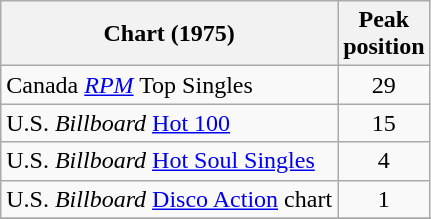<table class="wikitable sortable">
<tr>
<th>Chart (1975)</th>
<th>Peak<br>position</th>
</tr>
<tr>
<td>Canada <em><a href='#'>RPM</a></em> Top Singles</td>
<td style="text-align:center;">29</td>
</tr>
<tr>
<td>U.S. <em>Billboard</em> <a href='#'>Hot 100</a></td>
<td align="center">15</td>
</tr>
<tr>
<td>U.S. <em>Billboard</em> <a href='#'>Hot Soul Singles</a></td>
<td align="center">4</td>
</tr>
<tr>
<td>U.S. <em>Billboard</em> <a href='#'>Disco Action</a> chart</td>
<td align="center">1</td>
</tr>
<tr>
</tr>
</table>
